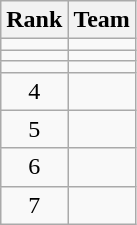<table class="wikitable">
<tr>
<th>Rank</th>
<th>Team</th>
</tr>
<tr>
<td align=center></td>
<td></td>
</tr>
<tr>
<td align=center></td>
<td></td>
</tr>
<tr>
<td align=center></td>
<td></td>
</tr>
<tr>
<td align=center>4</td>
<td></td>
</tr>
<tr>
<td align=center>5</td>
<td></td>
</tr>
<tr>
<td align=center>6</td>
<td></td>
</tr>
<tr>
<td align=center>7</td>
<td></td>
</tr>
</table>
